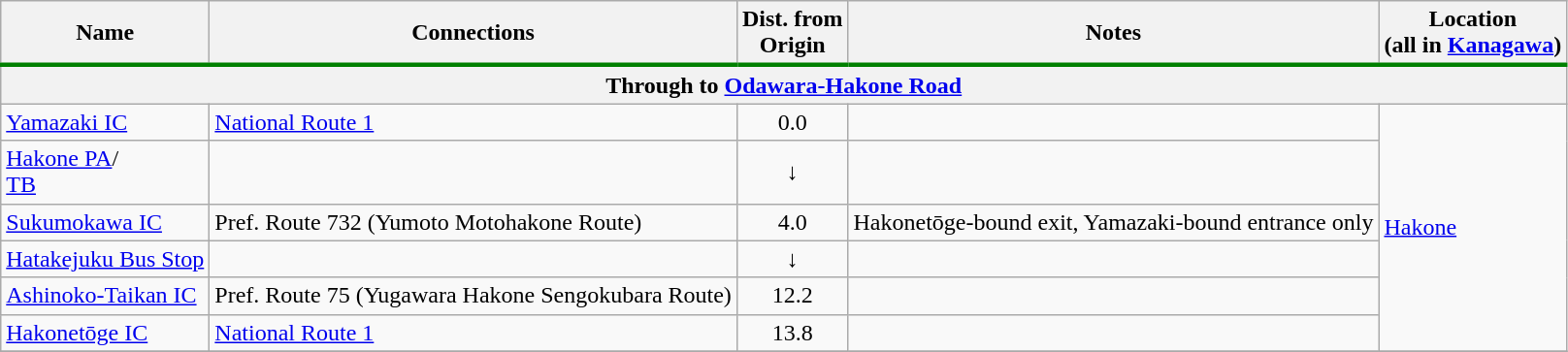<table table class="wikitable">
<tr>
<th style="border-bottom:3px solid green;">Name</th>
<th style="border-bottom:3px solid green;">Connections</th>
<th style="border-bottom:3px solid green;">Dist. from<br>Origin</th>
<th style="border-bottom:3px solid green;">Notes</th>
<th style="border-bottom:3px solid green;">Location<br>(all in <a href='#'>Kanagawa</a>)</th>
</tr>
<tr>
<th colspan="5">Through to  <a href='#'>Odawara-Hakone Road</a></th>
</tr>
<tr>
<td><a href='#'>Yamazaki IC</a></td>
<td> <a href='#'>National Route 1</a></td>
<td style="text-align: center;">0.0</td>
<td></td>
<td rowspan="6"><a href='#'>Hakone</a></td>
</tr>
<tr>
<td><a href='#'>Hakone PA</a>/<br><a href='#'>TB</a></td>
<td></td>
<td style="text-align: center;">↓</td>
<td></td>
</tr>
<tr>
<td><a href='#'>Sukumokawa IC</a></td>
<td>Pref. Route 732 (Yumoto Motohakone Route)</td>
<td style="text-align: center;">4.0</td>
<td>Hakonetōge-bound exit, Yamazaki-bound entrance only</td>
</tr>
<tr>
<td><a href='#'>Hatakejuku Bus Stop</a></td>
<td></td>
<td style="text-align: center;">↓</td>
<td></td>
</tr>
<tr>
<td><a href='#'>Ashinoko-Taikan IC</a></td>
<td>Pref. Route 75 (Yugawara Hakone Sengokubara Route)</td>
<td style="text-align: center;">12.2</td>
<td></td>
</tr>
<tr>
<td><a href='#'>Hakonetōge IC</a></td>
<td> <a href='#'>National Route 1</a></td>
<td style="text-align: center;">13.8</td>
<td></td>
</tr>
<tr>
</tr>
</table>
